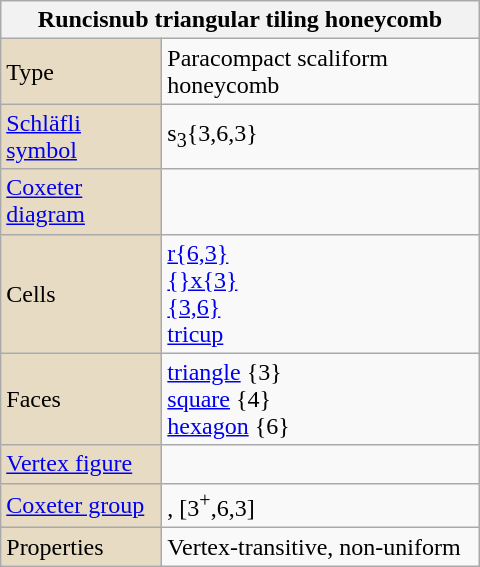<table class="wikitable" align="right" style="margin-left:10px" width="320">
<tr>
<th bgcolor=#e7dcc3 colspan=2>Runcisnub triangular tiling honeycomb<br></th>
</tr>
<tr>
<td bgcolor=#e7dcc3>Type</td>
<td>Paracompact scaliform honeycomb</td>
</tr>
<tr>
<td width=100 bgcolor=#e7dcc3><a href='#'>Schläfli symbol</a></td>
<td>s<sub>3</sub>{3,6,3}</td>
</tr>
<tr>
<td bgcolor=#e7dcc3><a href='#'>Coxeter diagram</a></td>
<td></td>
</tr>
<tr>
<td bgcolor=#e7dcc3>Cells</td>
<td><a href='#'>r{6,3}</a> <br><a href='#'>{}x{3}</a> <br><a href='#'>{3,6}</a> <br><a href='#'>tricup</a> </td>
</tr>
<tr>
<td bgcolor=#e7dcc3>Faces</td>
<td><a href='#'>triangle</a> {3}<br><a href='#'>square</a> {4}<br><a href='#'>hexagon</a> {6}</td>
</tr>
<tr>
<td bgcolor=#e7dcc3><a href='#'>Vertex figure</a></td>
<td></td>
</tr>
<tr>
<td bgcolor=#e7dcc3><a href='#'>Coxeter group</a></td>
<td>, [3<sup>+</sup>,6,3]</td>
</tr>
<tr>
<td bgcolor=#e7dcc3>Properties</td>
<td>Vertex-transitive, non-uniform</td>
</tr>
</table>
